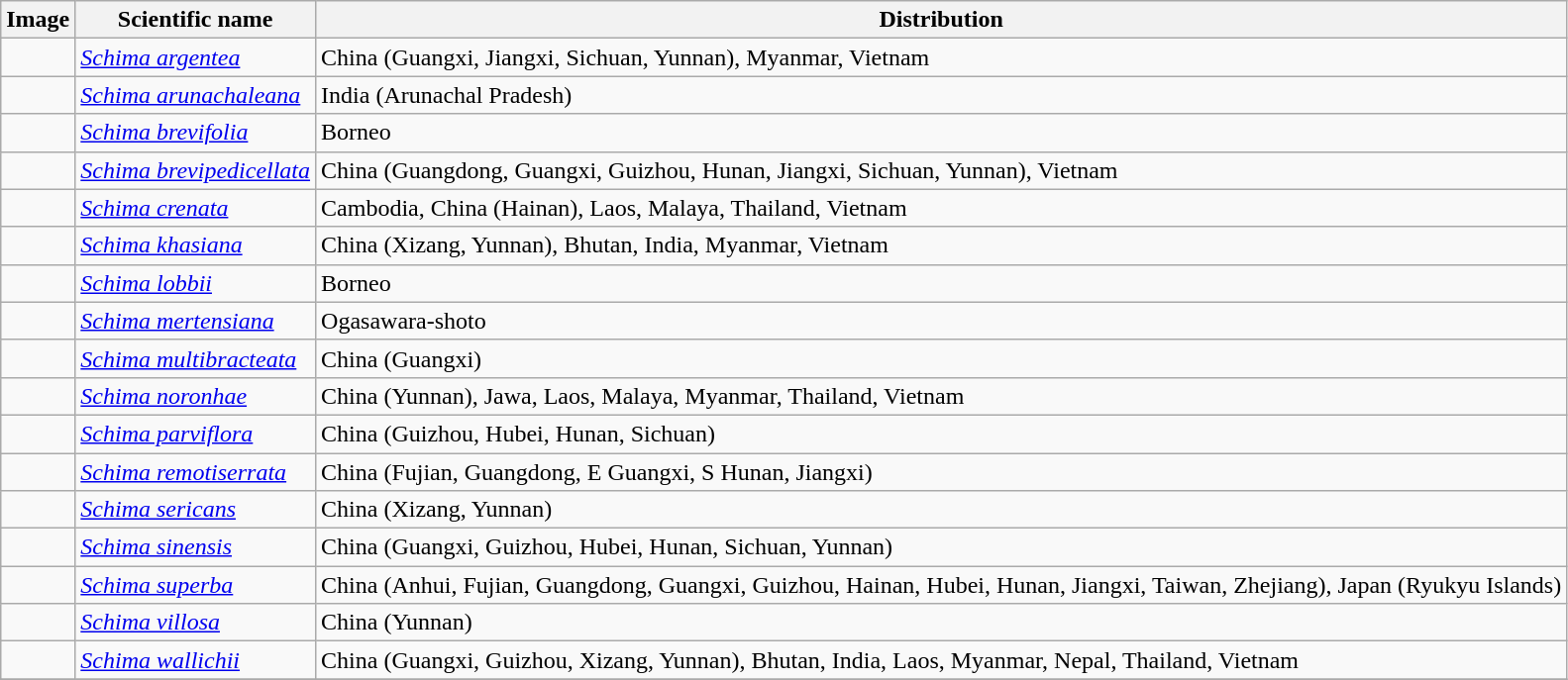<table class="wikitable">
<tr>
<th>Image</th>
<th>Scientific name</th>
<th>Distribution</th>
</tr>
<tr>
<td></td>
<td><em><a href='#'>Schima argentea</a></em> </td>
<td>China (Guangxi, Jiangxi, Sichuan, Yunnan), Myanmar, Vietnam</td>
</tr>
<tr>
<td></td>
<td><em><a href='#'>Schima arunachaleana</a></em> </td>
<td>India (Arunachal Pradesh)</td>
</tr>
<tr>
<td></td>
<td><em><a href='#'>Schima brevifolia</a></em> </td>
<td>Borneo</td>
</tr>
<tr>
<td></td>
<td><em><a href='#'>Schima brevipedicellata</a></em> </td>
<td>China (Guangdong, Guangxi, Guizhou, Hunan, Jiangxi, Sichuan, Yunnan), Vietnam</td>
</tr>
<tr>
<td></td>
<td><em><a href='#'>Schima crenata</a></em> </td>
<td>Cambodia, China (Hainan), Laos, Malaya, Thailand, Vietnam</td>
</tr>
<tr>
<td></td>
<td><em><a href='#'>Schima khasiana</a></em> </td>
<td>China (Xizang, Yunnan), Bhutan, India, Myanmar, Vietnam</td>
</tr>
<tr>
<td></td>
<td><em><a href='#'>Schima lobbii</a></em> </td>
<td>Borneo</td>
</tr>
<tr>
<td></td>
<td><em><a href='#'>Schima mertensiana</a></em> </td>
<td>Ogasawara-shoto</td>
</tr>
<tr>
<td></td>
<td><em><a href='#'>Schima multibracteata</a></em> </td>
<td>China (Guangxi)</td>
</tr>
<tr>
<td></td>
<td><em><a href='#'>Schima noronhae</a></em> </td>
<td>China (Yunnan), Jawa, Laos, Malaya, Myanmar, Thailand, Vietnam</td>
</tr>
<tr>
<td></td>
<td><em><a href='#'>Schima parviflora</a></em> </td>
<td>China (Guizhou, Hubei, Hunan, Sichuan)</td>
</tr>
<tr>
<td></td>
<td><em><a href='#'>Schima remotiserrata</a></em> </td>
<td>China (Fujian, Guangdong, E Guangxi, S Hunan, Jiangxi)</td>
</tr>
<tr>
<td></td>
<td><em><a href='#'>Schima sericans</a></em> </td>
<td>China (Xizang, Yunnan)</td>
</tr>
<tr>
<td></td>
<td><em><a href='#'>Schima sinensis</a></em> </td>
<td>China (Guangxi, Guizhou, Hubei, Hunan, Sichuan, Yunnan)</td>
</tr>
<tr>
<td></td>
<td><em><a href='#'>Schima superba</a></em> </td>
<td>China (Anhui, Fujian, Guangdong, Guangxi, Guizhou, Hainan, Hubei, Hunan, Jiangxi, Taiwan, Zhejiang), Japan (Ryukyu Islands)</td>
</tr>
<tr>
<td></td>
<td><em><a href='#'>Schima villosa</a></em> </td>
<td>China (Yunnan)</td>
</tr>
<tr>
<td></td>
<td><em><a href='#'>Schima wallichii</a></em> </td>
<td>China (Guangxi, Guizhou, Xizang, Yunnan), Bhutan, India, Laos, Myanmar, Nepal, Thailand, Vietnam</td>
</tr>
<tr>
</tr>
</table>
